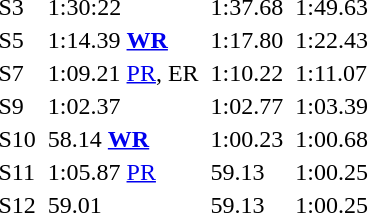<table>
<tr>
<td>S3 <br></td>
<td></td>
<td>1:30:22</td>
<td></td>
<td>1:37.68</td>
<td></td>
<td>1:49.63</td>
</tr>
<tr>
<td>S5 <br></td>
<td></td>
<td>1:14.39 <strong><a href='#'>WR</a></strong></td>
<td></td>
<td>1:17.80</td>
<td></td>
<td>1:22.43</td>
</tr>
<tr>
<td rowspan=2>S7 <br></td>
<td rowspan=2></td>
<td rowspan=2>1:09.21 <a href='#'>PR</a>, ER</td>
<td rowspan=2></td>
<td rowspan=2>1:10.22</td>
<td></td>
<td rowspan=2>1:11.07</td>
</tr>
<tr>
<td></td>
</tr>
<tr>
<td>S9 <br></td>
<td></td>
<td>1:02.37</td>
<td></td>
<td>1:02.77</td>
<td></td>
<td>1:03.39</td>
</tr>
<tr>
<td>S10 <br></td>
<td></td>
<td>58.14 <strong><a href='#'>WR</a></strong></td>
<td></td>
<td>1:00.23</td>
<td></td>
<td>1:00.68</td>
</tr>
<tr>
<td>S11 <br></td>
<td></td>
<td>1:05.87 <a href='#'>PR</a></td>
<td></td>
<td>59.13</td>
<td></td>
<td>1:00.25</td>
</tr>
<tr>
<td>S12 <br></td>
<td></td>
<td>59.01</td>
<td></td>
<td>59.13</td>
<td></td>
<td>1:00.25</td>
</tr>
</table>
